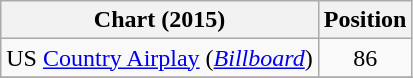<table class="wikitable sortable">
<tr>
<th scope="col">Chart (2015)</th>
<th scope="col">Position</th>
</tr>
<tr>
<td>US <a href='#'>Country Airplay</a> (<em><a href='#'>Billboard</a></em>)</td>
<td align="center">86</td>
</tr>
<tr>
</tr>
</table>
